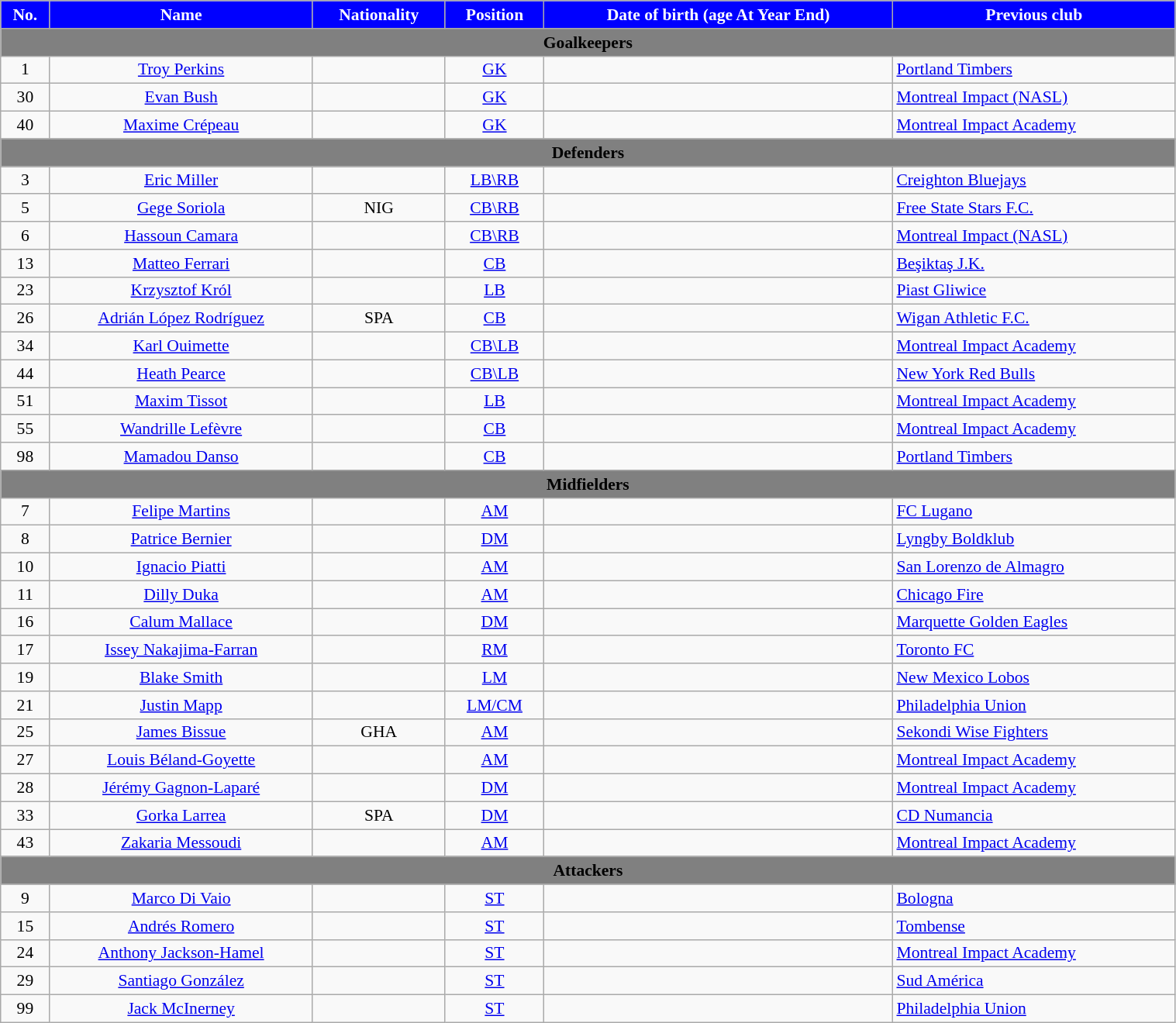<table class="wikitable"  style="text-align:center; font-size:90%; width:80%;">
<tr>
<th style="background:#0000FF; color:white; text-align:center;">No.</th>
<th style="background:#0000FF; color:white; text-align:center;">Name</th>
<th style="background:#0000FF; color:white; text-align:center;">Nationality</th>
<th style="background:#0000FF; color:white; text-align:center;">Position</th>
<th style="background:#0000FF; color:white; text-align:center;">Date of birth (age At Year End)</th>
<th style="background:#0000FF; color:white; text-align:center;">Previous club</th>
</tr>
<tr>
<th colspan=8 style="background:gray; color:black; text-align:center;">Goalkeepers</th>
</tr>
<tr>
<td>1</td>
<td><a href='#'>Troy Perkins</a></td>
<td></td>
<td><a href='#'>GK</a></td>
<td></td>
<td align=left> <a href='#'>Portland Timbers</a></td>
</tr>
<tr>
<td>30</td>
<td><a href='#'>Evan Bush</a></td>
<td></td>
<td><a href='#'>GK</a></td>
<td></td>
<td align=left> <a href='#'>Montreal Impact (NASL)</a></td>
</tr>
<tr>
<td>40</td>
<td><a href='#'>Maxime Crépeau</a></td>
<td></td>
<td><a href='#'>GK</a></td>
<td></td>
<td align=left> <a href='#'>Montreal Impact Academy</a></td>
</tr>
<tr>
<th colspan=8 style="background:gray; color:black; text-align:center;">Defenders</th>
</tr>
<tr>
<td>3</td>
<td><a href='#'>Eric Miller</a></td>
<td></td>
<td><a href='#'>LB\RB</a></td>
<td></td>
<td align=left> <a href='#'>Creighton Bluejays</a></td>
</tr>
<tr>
<td>5</td>
<td><a href='#'>Gege Soriola</a></td>
<td> NIG</td>
<td><a href='#'>CB\RB</a></td>
<td></td>
<td align=left> <a href='#'>Free State Stars F.C.</a></td>
</tr>
<tr>
<td>6</td>
<td><a href='#'>Hassoun Camara</a></td>
<td></td>
<td><a href='#'>CB\RB</a></td>
<td></td>
<td align=left> <a href='#'>Montreal Impact (NASL)</a></td>
</tr>
<tr>
<td>13</td>
<td><a href='#'>Matteo Ferrari</a></td>
<td></td>
<td><a href='#'>CB</a></td>
<td></td>
<td align=left> <a href='#'>Beşiktaş J.K.</a></td>
</tr>
<tr>
<td>23</td>
<td><a href='#'>Krzysztof Król</a></td>
<td></td>
<td><a href='#'>LB</a></td>
<td></td>
<td align=left> <a href='#'>Piast Gliwice</a></td>
</tr>
<tr>
<td>26</td>
<td><a href='#'>Adrián López Rodríguez</a></td>
<td> SPA</td>
<td><a href='#'>CB</a></td>
<td></td>
<td align=left> <a href='#'>Wigan Athletic F.C.</a></td>
</tr>
<tr>
<td>34</td>
<td><a href='#'>Karl Ouimette</a></td>
<td></td>
<td><a href='#'>CB\LB</a></td>
<td></td>
<td align=left> <a href='#'>Montreal Impact Academy</a></td>
</tr>
<tr>
<td>44</td>
<td><a href='#'>Heath Pearce</a></td>
<td></td>
<td><a href='#'>CB\LB</a></td>
<td></td>
<td align=left> <a href='#'>New York Red Bulls</a></td>
</tr>
<tr>
<td>51</td>
<td><a href='#'>Maxim Tissot</a></td>
<td></td>
<td><a href='#'>LB</a></td>
<td></td>
<td align=left> <a href='#'>Montreal Impact Academy</a></td>
</tr>
<tr>
<td>55</td>
<td><a href='#'>Wandrille Lefèvre</a></td>
<td></td>
<td><a href='#'>CB</a></td>
<td></td>
<td align=left> <a href='#'>Montreal Impact Academy</a></td>
</tr>
<tr>
<td>98</td>
<td><a href='#'>Mamadou Danso</a></td>
<td></td>
<td><a href='#'>CB</a></td>
<td></td>
<td align=left> <a href='#'>Portland Timbers</a></td>
</tr>
<tr>
<th colspan=8 style="background:gray; color:black; text-align:center;">Midfielders</th>
</tr>
<tr>
<td>7</td>
<td><a href='#'>Felipe Martins</a></td>
<td></td>
<td><a href='#'>AM</a></td>
<td></td>
<td align=left> <a href='#'>FC Lugano</a></td>
</tr>
<tr>
<td>8</td>
<td><a href='#'>Patrice Bernier</a></td>
<td></td>
<td><a href='#'>DM</a></td>
<td></td>
<td align=left> <a href='#'>Lyngby Boldklub</a></td>
</tr>
<tr>
<td>10</td>
<td><a href='#'>Ignacio Piatti</a></td>
<td></td>
<td><a href='#'>AM</a></td>
<td></td>
<td align=left> <a href='#'>San Lorenzo de Almagro</a></td>
</tr>
<tr>
<td>11</td>
<td><a href='#'>Dilly Duka</a></td>
<td></td>
<td><a href='#'>AM</a></td>
<td></td>
<td align=left> <a href='#'>Chicago Fire</a></td>
</tr>
<tr>
<td>16</td>
<td><a href='#'>Calum Mallace</a></td>
<td></td>
<td><a href='#'>DM</a></td>
<td></td>
<td align=left> <a href='#'>Marquette Golden Eagles</a></td>
</tr>
<tr>
<td>17</td>
<td><a href='#'>Issey Nakajima-Farran</a></td>
<td></td>
<td><a href='#'>RM</a></td>
<td></td>
<td align=left> <a href='#'>Toronto FC</a></td>
</tr>
<tr>
<td>19</td>
<td><a href='#'>Blake Smith</a></td>
<td></td>
<td><a href='#'>LM</a></td>
<td></td>
<td align=left> <a href='#'>New Mexico Lobos</a></td>
</tr>
<tr>
<td>21</td>
<td><a href='#'>Justin Mapp</a></td>
<td></td>
<td><a href='#'>LM/CM</a></td>
<td></td>
<td align=left> <a href='#'>Philadelphia Union</a></td>
</tr>
<tr>
<td>25</td>
<td><a href='#'>James Bissue</a></td>
<td> GHA</td>
<td><a href='#'>AM</a></td>
<td></td>
<td align=left> <a href='#'>Sekondi Wise Fighters</a></td>
</tr>
<tr>
<td>27</td>
<td><a href='#'>Louis Béland-Goyette</a></td>
<td></td>
<td><a href='#'>AM</a></td>
<td></td>
<td align=left> <a href='#'>Montreal Impact Academy</a></td>
</tr>
<tr>
<td>28</td>
<td><a href='#'>Jérémy Gagnon-Laparé</a></td>
<td></td>
<td><a href='#'>DM</a></td>
<td></td>
<td align=left> <a href='#'>Montreal Impact Academy</a></td>
</tr>
<tr>
<td>33</td>
<td><a href='#'>Gorka Larrea</a></td>
<td> SPA</td>
<td><a href='#'>DM</a></td>
<td></td>
<td align=left> <a href='#'>CD Numancia</a></td>
</tr>
<tr>
<td>43</td>
<td><a href='#'>Zakaria Messoudi</a></td>
<td></td>
<td><a href='#'>AM</a></td>
<td></td>
<td align=left> <a href='#'>Montreal Impact Academy</a></td>
</tr>
<tr>
<th colspan=8 style="background:gray; color:black; text-align:center;">Attackers</th>
</tr>
<tr>
<td>9</td>
<td><a href='#'>Marco Di Vaio</a></td>
<td></td>
<td><a href='#'>ST</a></td>
<td></td>
<td align=left> <a href='#'>Bologna</a></td>
</tr>
<tr>
<td>15</td>
<td><a href='#'>Andrés Romero</a></td>
<td></td>
<td><a href='#'>ST</a></td>
<td></td>
<td align=left> <a href='#'>Tombense</a></td>
</tr>
<tr>
<td>24</td>
<td><a href='#'>Anthony Jackson-Hamel</a></td>
<td></td>
<td><a href='#'>ST</a></td>
<td></td>
<td align=left> <a href='#'>Montreal Impact Academy</a></td>
</tr>
<tr>
<td>29</td>
<td><a href='#'>Santiago González</a></td>
<td></td>
<td><a href='#'>ST</a></td>
<td></td>
<td align=left> <a href='#'>Sud América</a></td>
</tr>
<tr>
<td>99</td>
<td><a href='#'>Jack McInerney</a></td>
<td></td>
<td><a href='#'>ST</a></td>
<td></td>
<td align=left> <a href='#'>Philadelphia Union</a></td>
</tr>
</table>
